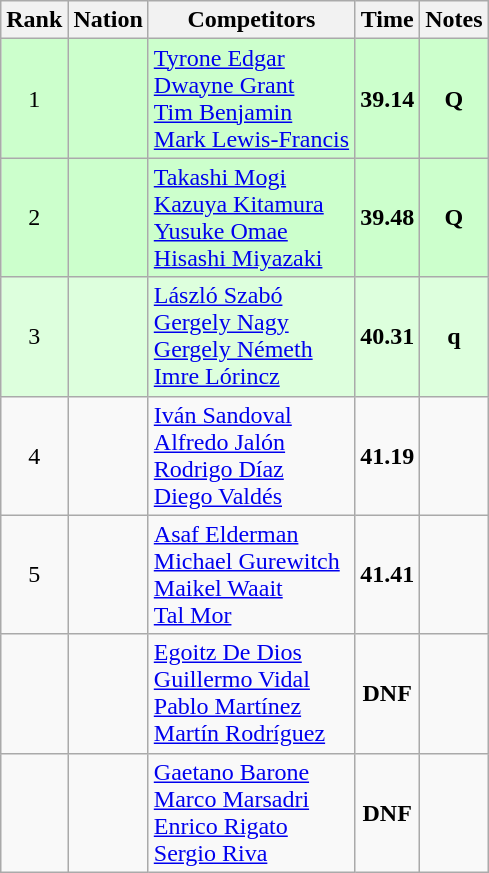<table class="wikitable sortable" style="text-align:center">
<tr>
<th>Rank</th>
<th>Nation</th>
<th>Competitors</th>
<th>Time</th>
<th>Notes</th>
</tr>
<tr bgcolor=ccffcc>
<td>1</td>
<td align=left></td>
<td align=left><a href='#'>Tyrone Edgar</a><br><a href='#'>Dwayne Grant</a><br><a href='#'>Tim Benjamin</a><br><a href='#'>Mark Lewis-Francis</a></td>
<td><strong>39.14</strong></td>
<td><strong>Q</strong></td>
</tr>
<tr bgcolor=ccffcc>
<td>2</td>
<td align=left></td>
<td align=left><a href='#'>Takashi Mogi</a><br><a href='#'>Kazuya Kitamura</a><br><a href='#'>Yusuke Omae</a><br><a href='#'>Hisashi Miyazaki</a></td>
<td><strong>39.48</strong></td>
<td><strong>Q</strong></td>
</tr>
<tr bgcolor=ddffdd>
<td>3</td>
<td align=left></td>
<td align=left><a href='#'>László Szabó</a><br><a href='#'>Gergely Nagy</a><br><a href='#'>Gergely Németh</a><br><a href='#'>Imre Lórincz</a></td>
<td><strong>40.31</strong></td>
<td><strong>q</strong></td>
</tr>
<tr>
<td>4</td>
<td align=left></td>
<td align=left><a href='#'>Iván Sandoval</a><br><a href='#'>Alfredo Jalón</a><br><a href='#'>Rodrigo Díaz</a><br><a href='#'>Diego Valdés</a></td>
<td><strong>41.19</strong></td>
<td></td>
</tr>
<tr>
<td>5</td>
<td align=left></td>
<td align=left><a href='#'>Asaf Elderman</a><br><a href='#'>Michael Gurewitch</a><br><a href='#'>Maikel Waait</a><br><a href='#'>Tal Mor</a></td>
<td><strong>41.41</strong></td>
<td></td>
</tr>
<tr>
<td></td>
<td align=left></td>
<td align=left><a href='#'>Egoitz De Dios</a><br><a href='#'>Guillermo Vidal</a><br><a href='#'>Pablo Martínez</a><br><a href='#'>Martín Rodríguez</a></td>
<td><strong>DNF</strong></td>
<td></td>
</tr>
<tr>
<td></td>
<td align=left></td>
<td align=left><a href='#'>Gaetano Barone</a><br><a href='#'>Marco Marsadri</a><br><a href='#'>Enrico Rigato</a><br><a href='#'>Sergio Riva</a></td>
<td><strong>DNF</strong></td>
<td></td>
</tr>
</table>
